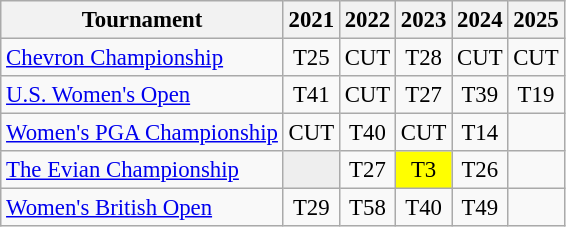<table class="wikitable" style="font-size:95%;text-align:center;">
<tr>
<th>Tournament</th>
<th>2021</th>
<th>2022</th>
<th>2023</th>
<th>2024</th>
<th>2025</th>
</tr>
<tr>
<td align=left><a href='#'>Chevron Championship</a></td>
<td>T25</td>
<td>CUT</td>
<td>T28</td>
<td>CUT</td>
<td>CUT</td>
</tr>
<tr>
<td align=left><a href='#'>U.S. Women's Open</a></td>
<td>T41</td>
<td>CUT</td>
<td>T27</td>
<td>T39</td>
<td>T19</td>
</tr>
<tr>
<td align=left><a href='#'>Women's PGA Championship</a></td>
<td>CUT</td>
<td>T40</td>
<td>CUT</td>
<td>T14</td>
<td></td>
</tr>
<tr>
<td align=left><a href='#'>The Evian Championship</a></td>
<td style="background:#eeeeee;"></td>
<td>T27</td>
<td style="background:yellow;">T3</td>
<td>T26</td>
<td></td>
</tr>
<tr>
<td align=left><a href='#'>Women's British Open</a></td>
<td>T29</td>
<td>T58</td>
<td>T40</td>
<td>T49</td>
<td></td>
</tr>
</table>
